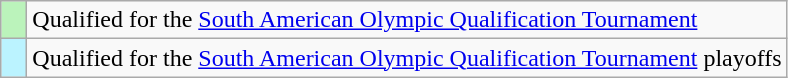<table class="wikitable" style="text-align: left;">
<tr>
<td style="width: 10px; background: #BBF3BB;"></td>
<td>Qualified for the <a href='#'>South American Olympic Qualification Tournament</a></td>
</tr>
<tr>
<td style="width: 10px; background: #BBF3FF;"></td>
<td>Qualified for the <a href='#'>South American Olympic Qualification Tournament</a> playoffs</td>
</tr>
</table>
